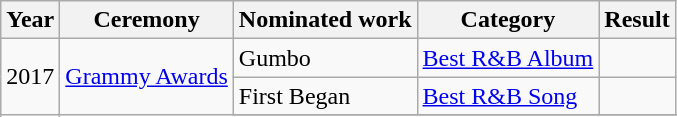<table class="wikitable">
<tr>
<th>Year</th>
<th>Ceremony</th>
<th>Nominated work</th>
<th>Category</th>
<th>Result</th>
</tr>
<tr>
<td rowspan="5">2017</td>
<td rowspan="5"><a href='#'>Grammy Awards</a></td>
<td>Gumbo</td>
<td><a href='#'>Best R&B Album</a></td>
<td></td>
</tr>
<tr>
<td>First Began</td>
<td><a href='#'>Best R&B Song</a></td>
<td></td>
</tr>
<tr>
</tr>
</table>
